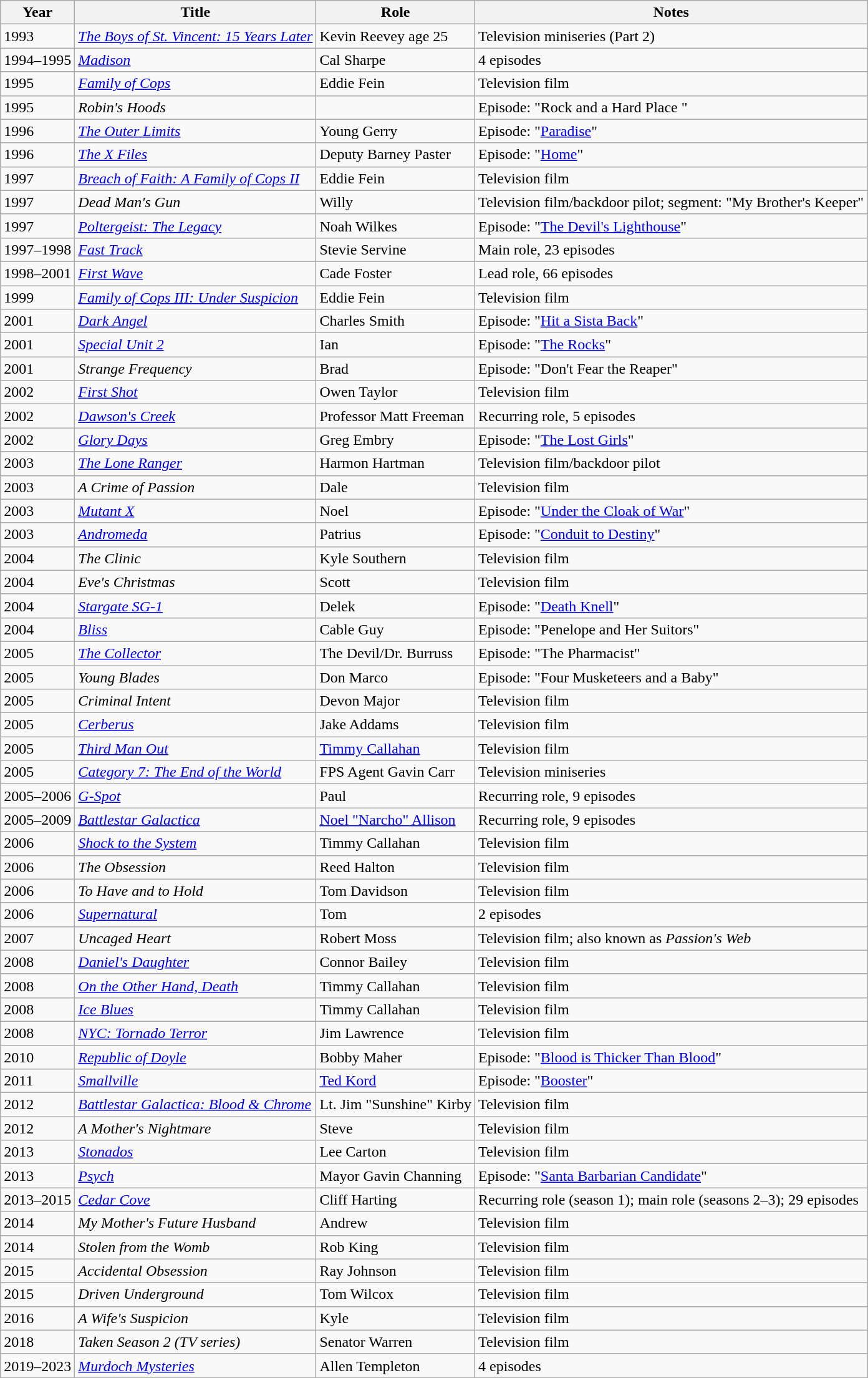<table class="wikitable sortable">
<tr>
<th>Year</th>
<th>Title</th>
<th>Role</th>
<th class="unsortable">Notes</th>
</tr>
<tr>
<td>1993</td>
<td data-sort-value="Boys of St. Vincent: 15 Years Later, The"><em><a href='#'>The Boys of St. Vincent: 15 Years Later</a></em></td>
<td>Kevin Reevey age 25</td>
<td>Television miniseries (Part 2)</td>
</tr>
<tr>
<td>1994–1995</td>
<td><em><a href='#'>Madison</a></em></td>
<td>Cal Sharpe</td>
<td>4 episodes</td>
</tr>
<tr>
<td>1995</td>
<td><em><a href='#'>Family of Cops</a></em></td>
<td>Eddie Fein</td>
<td>Television film</td>
</tr>
<tr>
<td>1995</td>
<td><em>Robin's Hoods</em></td>
<td></td>
<td>Episode: "Rock and a Hard Place "</td>
</tr>
<tr>
<td>1996</td>
<td data-sort-value="Outer Limits, The"><em><a href='#'>The Outer Limits</a></em></td>
<td>Young Gerry</td>
<td>Episode: "<a href='#'>Paradise</a>"</td>
</tr>
<tr>
<td>1996</td>
<td data-sort-value="X Files, The"><em><a href='#'>The X Files</a></em></td>
<td>Deputy Barney Paster</td>
<td>Episode: "<a href='#'>Home</a>"</td>
</tr>
<tr>
<td>1997</td>
<td><em><a href='#'>Breach of Faith: A Family of Cops II</a></em></td>
<td>Eddie Fein</td>
<td>Television film</td>
</tr>
<tr>
<td>1997</td>
<td><em>Dead Man's Gun</em></td>
<td>Willy</td>
<td>Television film/backdoor pilot; segment: "My Brother's Keeper"</td>
</tr>
<tr>
<td>1997</td>
<td><em><a href='#'>Poltergeist: The Legacy</a></em></td>
<td>Noah Wilkes</td>
<td>Episode: "<a href='#'>The Devil's Lighthouse</a>"</td>
</tr>
<tr>
<td>1997–1998</td>
<td><em><a href='#'>Fast Track</a></em></td>
<td>Stevie Servine</td>
<td>Main role, 23 episodes</td>
</tr>
<tr>
<td>1998–2001</td>
<td><em><a href='#'>First Wave</a></em></td>
<td>Cade Foster</td>
<td>Lead role, 66 episodes</td>
</tr>
<tr>
<td>1999</td>
<td><em><a href='#'>Family of Cops III: Under Suspicion</a></em></td>
<td>Eddie Fein</td>
<td>Television film</td>
</tr>
<tr>
<td>2001</td>
<td><em><a href='#'>Dark Angel</a></em></td>
<td>Charles Smith</td>
<td>Episode: "<a href='#'>Hit a Sista Back</a>"</td>
</tr>
<tr>
<td>2001</td>
<td><em><a href='#'>Special Unit 2</a></em></td>
<td>Ian</td>
<td>Episode: "<a href='#'>The Rocks</a>"</td>
</tr>
<tr>
<td>2001</td>
<td><em>Strange Frequency</em></td>
<td>Brad</td>
<td>Episode: "Don't Fear the Reaper"</td>
</tr>
<tr>
<td>2002</td>
<td><em><a href='#'>First Shot</a></em></td>
<td>Owen Taylor</td>
<td>Television film</td>
</tr>
<tr>
<td>2002</td>
<td><em><a href='#'>Dawson's Creek</a></em></td>
<td>Professor Matt Freeman</td>
<td>Recurring role, 5 episodes</td>
</tr>
<tr>
<td>2002</td>
<td><em><a href='#'>Glory Days</a></em></td>
<td>Greg Embry</td>
<td>Episode: "<a href='#'>The Lost Girls</a>"</td>
</tr>
<tr>
<td>2003</td>
<td data-sort-value="Lone Ranger, The"><em><a href='#'>The Lone Ranger</a></em></td>
<td>Harmon Hartman</td>
<td>Television film/backdoor pilot</td>
</tr>
<tr>
<td>2003</td>
<td data-sort-value="Crime of Passion, A"><em>A Crime of Passion</em></td>
<td>Dale</td>
<td>Television film</td>
</tr>
<tr>
<td>2003</td>
<td><em><a href='#'>Mutant X</a></em></td>
<td>Noel</td>
<td>Episode: "<a href='#'>Under the Cloak of War</a>"</td>
</tr>
<tr>
<td>2003</td>
<td><em><a href='#'>Andromeda</a></em></td>
<td>Patrius</td>
<td>Episode: "<a href='#'>Conduit to Destiny</a>"</td>
</tr>
<tr>
<td>2004</td>
<td data-sort-value="Clinic, The"><em>The Clinic</em></td>
<td>Kyle Southern</td>
<td>Television film</td>
</tr>
<tr>
<td>2004</td>
<td><em>Eve's Christmas</em></td>
<td>Scott</td>
<td>Television film</td>
</tr>
<tr>
<td>2004</td>
<td><em><a href='#'>Stargate SG-1</a></em></td>
<td>Delek</td>
<td>Episode: "<a href='#'>Death Knell</a>"</td>
</tr>
<tr>
<td>2004</td>
<td><em><a href='#'>Bliss</a></em></td>
<td>Cable Guy</td>
<td>Episode: "Penelope and Her Suitors"</td>
</tr>
<tr>
<td>2005</td>
<td data-sort-value="Collector, The"><em><a href='#'>The Collector</a></em></td>
<td>The Devil/Dr. Burruss</td>
<td>Episode: "The Pharmacist"</td>
</tr>
<tr>
<td>2005</td>
<td><em>Young Blades</em></td>
<td>Don Marco</td>
<td>Episode: "Four Musketeers and a Baby"</td>
</tr>
<tr>
<td>2005</td>
<td><em>Criminal Intent</em></td>
<td>Devon Major</td>
<td>Television film</td>
</tr>
<tr>
<td>2005</td>
<td><em><a href='#'>Cerberus</a></em></td>
<td>Jake Addams</td>
<td>Television film</td>
</tr>
<tr>
<td>2005</td>
<td><em><a href='#'>Third Man Out</a></em></td>
<td><a href='#'>Timmy Callahan</a></td>
<td>Television film</td>
</tr>
<tr>
<td>2005</td>
<td><em><a href='#'>Category 7: The End of the World</a></em></td>
<td>FPS Agent Gavin Carr</td>
<td>Television miniseries</td>
</tr>
<tr>
<td>2005–2006</td>
<td><em><a href='#'>G-Spot</a></em></td>
<td>Paul</td>
<td>Recurring role, 9 episodes</td>
</tr>
<tr>
<td>2005–2009</td>
<td><em><a href='#'>Battlestar Galactica</a></em></td>
<td><a href='#'>Noel "Narcho" Allison</a></td>
<td>Recurring role, 9 episodes</td>
</tr>
<tr>
<td>2006</td>
<td><em><a href='#'>Shock to the System</a></em></td>
<td>Timmy Callahan</td>
<td>Television film</td>
</tr>
<tr>
<td>2006</td>
<td data-sort-value="Obsession, The"><em>The Obsession</em></td>
<td>Reed Halton</td>
<td>Television film</td>
</tr>
<tr>
<td>2006</td>
<td><em>To Have and to Hold</em></td>
<td>Tom Davidson</td>
<td>Television film</td>
</tr>
<tr>
<td>2006</td>
<td><em><a href='#'>Supernatural</a></em></td>
<td>Tom</td>
<td>2 episodes</td>
</tr>
<tr>
<td>2007</td>
<td><em>Uncaged Heart</em></td>
<td>Robert Moss</td>
<td>Television film; also known as <em>Passion's Web</em></td>
</tr>
<tr>
<td>2008</td>
<td><em><a href='#'>Daniel's Daughter</a></em></td>
<td>Connor Bailey</td>
<td>Television film</td>
</tr>
<tr>
<td>2008</td>
<td><em><a href='#'>On the Other Hand, Death</a></em></td>
<td>Timmy Callahan</td>
<td>Television film</td>
</tr>
<tr>
<td>2008</td>
<td><em><a href='#'>Ice Blues</a></em></td>
<td>Timmy Callahan</td>
<td>Television film</td>
</tr>
<tr>
<td>2008</td>
<td><em><a href='#'>NYC: Tornado Terror</a></em></td>
<td>Jim Lawrence</td>
<td>Television film</td>
</tr>
<tr>
<td>2010</td>
<td><em><a href='#'>Republic of Doyle</a></em></td>
<td>Bobby Maher</td>
<td>Episode: "<a href='#'>Blood is Thicker Than Blood</a>"</td>
</tr>
<tr>
<td>2011</td>
<td><em><a href='#'>Smallville</a></em></td>
<td><a href='#'>Ted Kord</a></td>
<td>Episode: "<a href='#'>Booster</a>"</td>
</tr>
<tr>
<td>2012</td>
<td><em><a href='#'>Battlestar Galactica: Blood & Chrome</a></em></td>
<td>Lt. Jim "Sunshine" Kirby</td>
<td>Television film</td>
</tr>
<tr>
<td>2012</td>
<td data-sort-value="Mother's Nightmare, A"><em>A Mother's Nightmare</em></td>
<td>Steve</td>
<td>Television film</td>
</tr>
<tr>
<td>2013</td>
<td><em><a href='#'>Stonados</a></em></td>
<td>Lee Carton</td>
<td>Television film</td>
</tr>
<tr>
<td>2013</td>
<td><em><a href='#'>Psych</a></em></td>
<td>Mayor Gavin Channing</td>
<td>Episode: "<a href='#'>Santa Barbarian Candidate</a>"</td>
</tr>
<tr>
<td>2013–2015</td>
<td><em><a href='#'>Cedar Cove</a></em></td>
<td>Cliff Harting</td>
<td>Recurring role (season 1); main role (seasons 2–3); 29 episodes</td>
</tr>
<tr>
<td>2014</td>
<td><em>My Mother's Future Husband</em></td>
<td>Andrew</td>
<td>Television film</td>
</tr>
<tr>
<td>2014</td>
<td><em>Stolen from the Womb</em></td>
<td>Rob King</td>
<td>Television film</td>
</tr>
<tr>
<td>2015</td>
<td><em>Accidental Obsession</em></td>
<td>Ray Johnson</td>
<td>Television film</td>
</tr>
<tr>
<td>2015</td>
<td><em>Driven Underground</em></td>
<td>Tom Wilcox</td>
<td>Television film</td>
</tr>
<tr>
<td>2016</td>
<td data-sort-value="Wife's Suspicion, A"><em>A Wife's Suspicion</em></td>
<td>Kyle</td>
<td>Television film</td>
</tr>
<tr>
<td>2018</td>
<td><em>Taken Season 2 (TV series)</em></td>
<td>Senator Warren</td>
<td>Television film</td>
</tr>
<tr>
<td>2019–2023</td>
<td><em><a href='#'>Murdoch Mysteries</a></em></td>
<td>Allen Templeton</td>
<td>4 episodes</td>
</tr>
</table>
